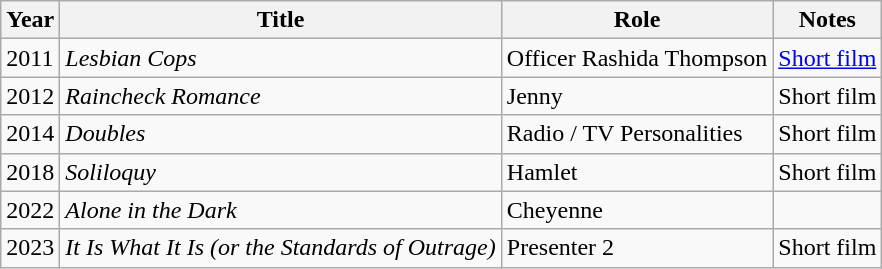<table class="wikitable sortable">
<tr>
<th>Year</th>
<th>Title</th>
<th>Role</th>
<th class="unsortable">Notes</th>
</tr>
<tr>
<td>2011</td>
<td><em>Lesbian Cops</em></td>
<td>Officer Rashida Thompson</td>
<td><a href='#'>Short film</a></td>
</tr>
<tr>
<td>2012</td>
<td><em>Raincheck Romance</em></td>
<td>Jenny</td>
<td>Short film</td>
</tr>
<tr>
<td>2014</td>
<td><em>Doubles</em></td>
<td>Radio / TV Personalities</td>
<td>Short film</td>
</tr>
<tr>
<td>2018</td>
<td><em>Soliloquy</em></td>
<td>Hamlet</td>
<td>Short film</td>
</tr>
<tr>
<td>2022</td>
<td><em>Alone in the Dark</em></td>
<td>Cheyenne</td>
<td></td>
</tr>
<tr>
<td>2023</td>
<td><em>It Is What It Is (or the Standards of Outrage)</em></td>
<td>Presenter 2</td>
<td>Short film</td>
</tr>
</table>
